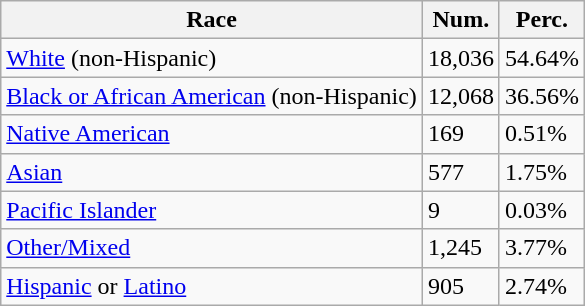<table class="wikitable">
<tr>
<th>Race</th>
<th>Num.</th>
<th>Perc.</th>
</tr>
<tr>
<td><a href='#'>White</a> (non-Hispanic)</td>
<td>18,036</td>
<td>54.64%</td>
</tr>
<tr>
<td><a href='#'>Black or African American</a> (non-Hispanic)</td>
<td>12,068</td>
<td>36.56%</td>
</tr>
<tr>
<td><a href='#'>Native American</a></td>
<td>169</td>
<td>0.51%</td>
</tr>
<tr>
<td><a href='#'>Asian</a></td>
<td>577</td>
<td>1.75%</td>
</tr>
<tr>
<td><a href='#'>Pacific Islander</a></td>
<td>9</td>
<td>0.03%</td>
</tr>
<tr>
<td><a href='#'>Other/Mixed</a></td>
<td>1,245</td>
<td>3.77%</td>
</tr>
<tr>
<td><a href='#'>Hispanic</a> or <a href='#'>Latino</a></td>
<td>905</td>
<td>2.74%</td>
</tr>
</table>
